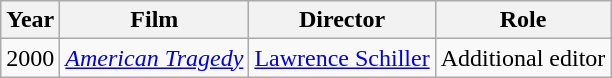<table class="wikitable">
<tr>
<th>Year</th>
<th>Film</th>
<th>Director</th>
<th>Role</th>
</tr>
<tr>
<td>2000</td>
<td><em><a href='#'>American Tragedy</a></em></td>
<td><a href='#'>Lawrence Schiller</a></td>
<td>Additional editor</td>
</tr>
</table>
